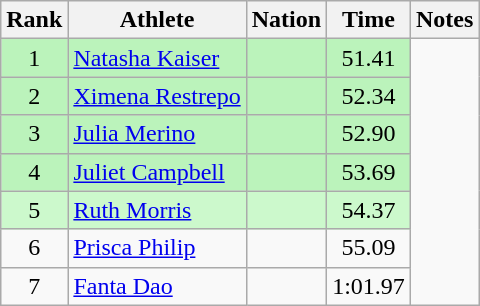<table class="wikitable sortable" style="text-align:center">
<tr>
<th>Rank</th>
<th>Athlete</th>
<th>Nation</th>
<th>Time</th>
<th>Notes</th>
</tr>
<tr style="background:#bbf3bb;">
<td>1</td>
<td align=left><a href='#'>Natasha Kaiser</a></td>
<td align=left></td>
<td>51.41</td>
</tr>
<tr style="background:#bbf3bb;">
<td>2</td>
<td align=left><a href='#'>Ximena Restrepo</a></td>
<td align=left></td>
<td>52.34</td>
</tr>
<tr style="background:#bbf3bb;">
<td>3</td>
<td align=left><a href='#'>Julia Merino</a></td>
<td align=left></td>
<td>52.90</td>
</tr>
<tr style="background:#bbf3bb;">
<td>4</td>
<td align=left><a href='#'>Juliet Campbell</a></td>
<td align=left></td>
<td>53.69</td>
</tr>
<tr style="background:#ccf9cc;">
<td>5</td>
<td align=left><a href='#'>Ruth Morris</a></td>
<td align=left></td>
<td>54.37</td>
</tr>
<tr>
<td>6</td>
<td align=left><a href='#'>Prisca Philip</a></td>
<td align=left></td>
<td>55.09</td>
</tr>
<tr>
<td>7</td>
<td align=left><a href='#'>Fanta Dao</a></td>
<td align=left></td>
<td>1:01.97</td>
</tr>
</table>
